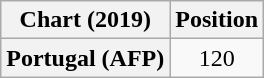<table class="wikitable plainrowheaders" style="text-align:center">
<tr>
<th scope="col">Chart (2019)</th>
<th scope="col">Position</th>
</tr>
<tr>
<th scope="row">Portugal (AFP)</th>
<td>120</td>
</tr>
</table>
